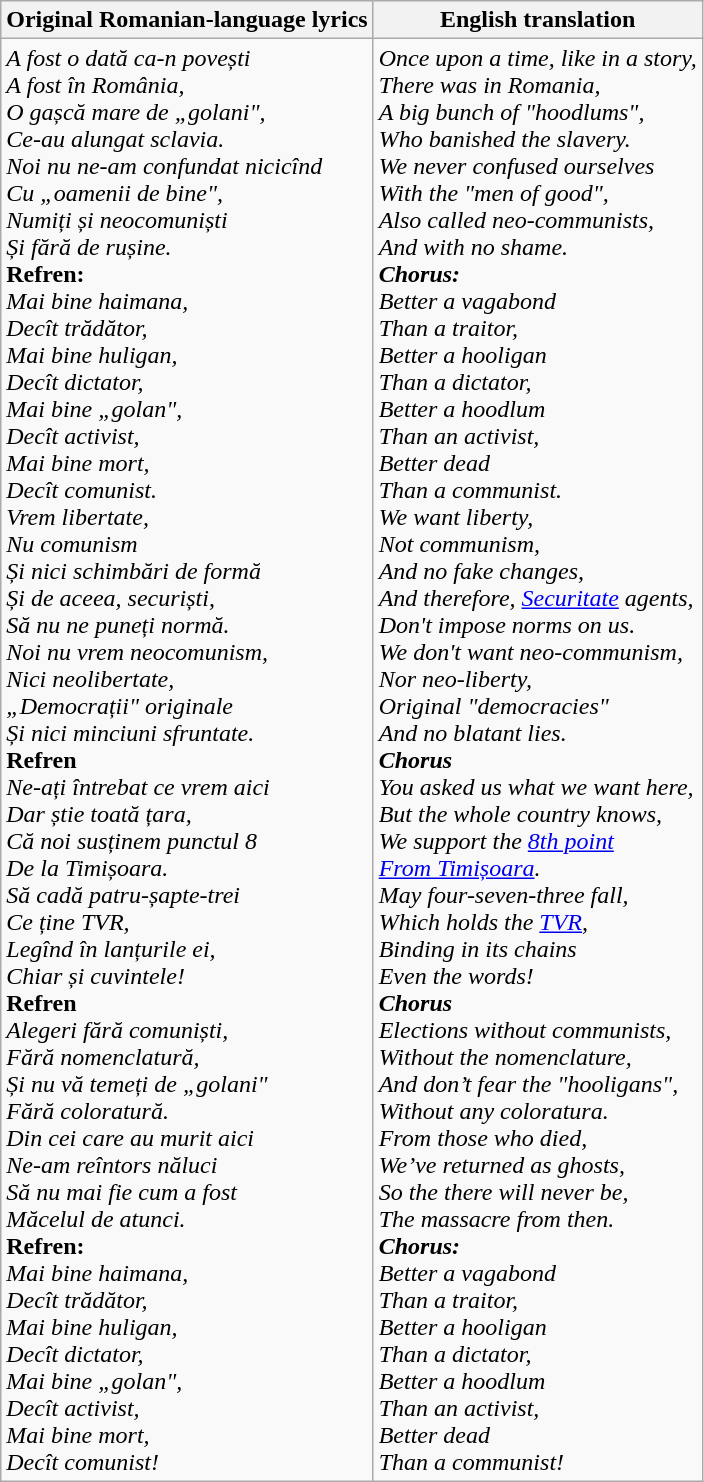<table class="wikitable" style="float: left; margin-right: 35px;">
<tr>
<th>Original Romanian-language lyrics</th>
<th>English translation</th>
</tr>
<tr>
<td><em>A fost o dată ca-n povești</em><br><em>A fost în România,</em><br><em>O gașcă mare de „golani",</em><br><em>Ce-au alungat sclavia.</em><br><em>Noi nu ne-am confundat nicicînd</em><br><em>Cu „oamenii de bine",</em><br><em>Numiți și neocomuniști</em><br><em>Și fără de rușine.</em><br><strong>Refren:</strong><br><em>Mai bine haimana,</em><br><em>Decît trădător,</em><br><em>Mai bine huligan,</em><br><em>Decît dictator,</em><br><em>Mai bine „golan",</em><br><em>Decît activist,</em><br><em>Mai bine mort,</em><br><em>Decît comunist.</em><br><em>Vrem libertate,</em><br><em>Nu comunism</em><br><em>Și nici schimbări de formă</em><br><em>Și de aceea, securiști,</em><br><em>Să nu ne puneți normă.</em><br><em>Noi nu vrem neocomunism,</em><br><em>Nici neolibertate,</em><br><em>„Democrații" originale</em><br><em>Și nici minciuni sfruntate.</em><br><strong>Refren</strong><br><em>Ne-ați întrebat ce vrem aici</em><br><em>Dar știe toată țara,</em><br><em>Că noi susținem punctul 8</em><br><em>De la Timișoara.</em><br><em>Să cadă patru-șapte-trei</em><br><em>Ce ține TVR,</em><br><em>Legînd în lanțurile ei,</em><br><em>Chiar și cuvintele!</em><br><strong>Refren</strong><br><em>Alegeri fără comuniști,</em><br><em>Fără nomenclatură,</em><br><em>Și nu vă temeți de „golani"</em><br><em>Fără coloratură.</em><br><em>Din cei care au murit aici</em><br><em>Ne-am reîntors năluci</em><br><em>Să nu mai fie cum a fost</em><br><em>Măcelul de atunci.</em><br><strong>Refren:</strong><br><em>Mai bine haimana,</em><br><em>Decît trădător,</em><br><em>Mai bine huligan,</em><br><em>Decît dictator,</em><br><em>Mai bine „golan",</em><br><em>Decît activist,</em><br><em>Mai bine mort,</em><br><em>Decît comunist!</em></td>
<td><em>Once upon a time, like in a story,</em><br><em>There was in Romania,</em><br><em>A big bunch of "hoodlums",</em><br><em>Who banished the slavery.</em><br><em>We never confused ourselves</em><br><em>With the "men of good",</em><br><em>Also called neo-communists,</em><br><em>And with no shame.</em><br><strong><em>Chorus:</em></strong><br><em>Better a vagabond</em><br><em>Than a traitor,</em><br><em>Better a hooligan</em><br><em>Than a dictator,</em><br><em>Better a hoodlum</em><br><em>Than an activist,</em><br><em>Better dead</em><br><em>Than a communist.</em><br><em>We want liberty,</em><br><em>Not communism,</em><br><em>And no fake changes,</em><br><em>And therefore, <a href='#'>Securitate</a> agents,</em><br><em>Don't impose norms on us.</em><br><em>We don't want neo-communism,</em><br><em>Nor neo-liberty,</em><br><em>Original "democracies"</em><br><em>And no blatant lies.</em><br><strong><em>Chorus</em></strong><br><em>You asked us what we want here,</em><br><em>But the whole country knows,</em><br><em>We support the <a href='#'>8th point</a></em><br><em><a href='#'>From Timișoara</a>.</em><br><em>May four-seven-three fall,</em><br><em>Which holds the <a href='#'>TVR</a>,</em><br><em>Binding in its chains</em><br><em>Even the words!</em><br><strong><em>Chorus</em></strong><br><em>Elections without communists,</em><br><em>Without the nomenclature,</em><br><em>And don’t fear the</em> <em>"hooligans",</em><br><em>Without any coloratura.</em><br><em>From those who died,</em><br><em>We’ve returned as</em> <em>ghosts,</em><br><em>So</em> <em>the there will never be,</em><br><em>The massacre from then.</em><br><strong><em>Chorus:</em></strong><br><em>Better a vagabond</em><br><em>Than a traitor,</em><br><em>Better a hooligan</em><br><em>Than a dictator,</em><br><em>Better a hoodlum</em><br><em>Than an activist,</em><br><em>Better dead</em><br><em>Than a communist!</em></td>
</tr>
</table>
